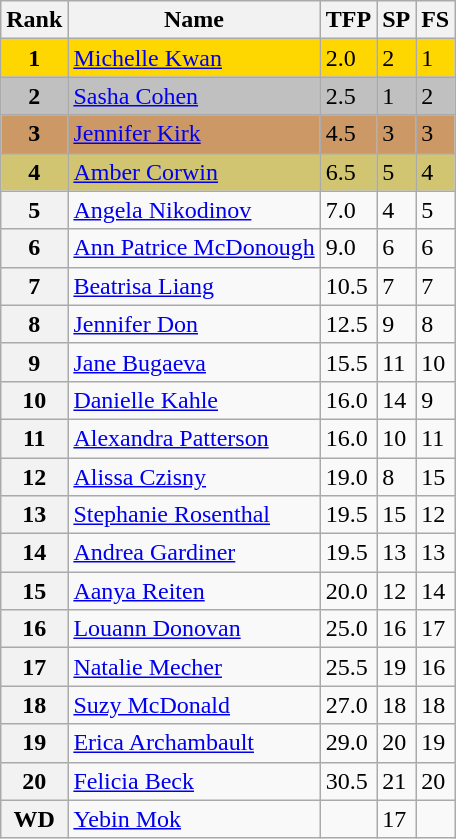<table class="wikitable">
<tr>
<th>Rank</th>
<th>Name</th>
<th>TFP</th>
<th>SP</th>
<th>FS</th>
</tr>
<tr bgcolor="gold">
<td align="center"><strong>1</strong></td>
<td><a href='#'>Michelle Kwan</a></td>
<td>2.0</td>
<td>2</td>
<td>1</td>
</tr>
<tr bgcolor="silver">
<td align="center"><strong>2</strong></td>
<td><a href='#'>Sasha Cohen</a></td>
<td>2.5</td>
<td>1</td>
<td>2</td>
</tr>
<tr bgcolor="cc9966">
<td align="center"><strong>3</strong></td>
<td><a href='#'>Jennifer Kirk</a></td>
<td>4.5</td>
<td>3</td>
<td>3</td>
</tr>
<tr bgcolor="#d1c571">
<td align="center"><strong>4</strong></td>
<td><a href='#'>Amber Corwin</a></td>
<td>6.5</td>
<td>5</td>
<td>4</td>
</tr>
<tr>
<th>5</th>
<td><a href='#'>Angela Nikodinov</a></td>
<td>7.0</td>
<td>4</td>
<td>5</td>
</tr>
<tr>
<th>6</th>
<td><a href='#'>Ann Patrice McDonough</a></td>
<td>9.0</td>
<td>6</td>
<td>6</td>
</tr>
<tr>
<th>7</th>
<td><a href='#'>Beatrisa Liang</a></td>
<td>10.5</td>
<td>7</td>
<td>7</td>
</tr>
<tr>
<th>8</th>
<td><a href='#'>Jennifer Don</a></td>
<td>12.5</td>
<td>9</td>
<td>8</td>
</tr>
<tr>
<th>9</th>
<td><a href='#'>Jane Bugaeva</a></td>
<td>15.5</td>
<td>11</td>
<td>10</td>
</tr>
<tr>
<th>10</th>
<td><a href='#'>Danielle Kahle</a></td>
<td>16.0</td>
<td>14</td>
<td>9</td>
</tr>
<tr>
<th>11</th>
<td><a href='#'>Alexandra Patterson</a></td>
<td>16.0</td>
<td>10</td>
<td>11</td>
</tr>
<tr>
<th>12</th>
<td><a href='#'>Alissa Czisny</a></td>
<td>19.0</td>
<td>8</td>
<td>15</td>
</tr>
<tr>
<th>13</th>
<td><a href='#'>Stephanie Rosenthal</a></td>
<td>19.5</td>
<td>15</td>
<td>12</td>
</tr>
<tr>
<th>14</th>
<td><a href='#'>Andrea Gardiner</a></td>
<td>19.5</td>
<td>13</td>
<td>13</td>
</tr>
<tr>
<th>15</th>
<td><a href='#'>Aanya Reiten</a></td>
<td>20.0</td>
<td>12</td>
<td>14</td>
</tr>
<tr>
<th>16</th>
<td><a href='#'>Louann Donovan</a></td>
<td>25.0</td>
<td>16</td>
<td>17</td>
</tr>
<tr>
<th>17</th>
<td><a href='#'>Natalie Mecher</a></td>
<td>25.5</td>
<td>19</td>
<td>16</td>
</tr>
<tr>
<th>18</th>
<td><a href='#'>Suzy McDonald</a></td>
<td>27.0</td>
<td>18</td>
<td>18</td>
</tr>
<tr>
<th>19</th>
<td><a href='#'>Erica Archambault</a></td>
<td>29.0</td>
<td>20</td>
<td>19</td>
</tr>
<tr>
<th>20</th>
<td><a href='#'>Felicia Beck</a></td>
<td>30.5</td>
<td>21</td>
<td>20</td>
</tr>
<tr>
<th>WD</th>
<td><a href='#'>Yebin Mok</a></td>
<td></td>
<td>17</td>
<td></td>
</tr>
</table>
